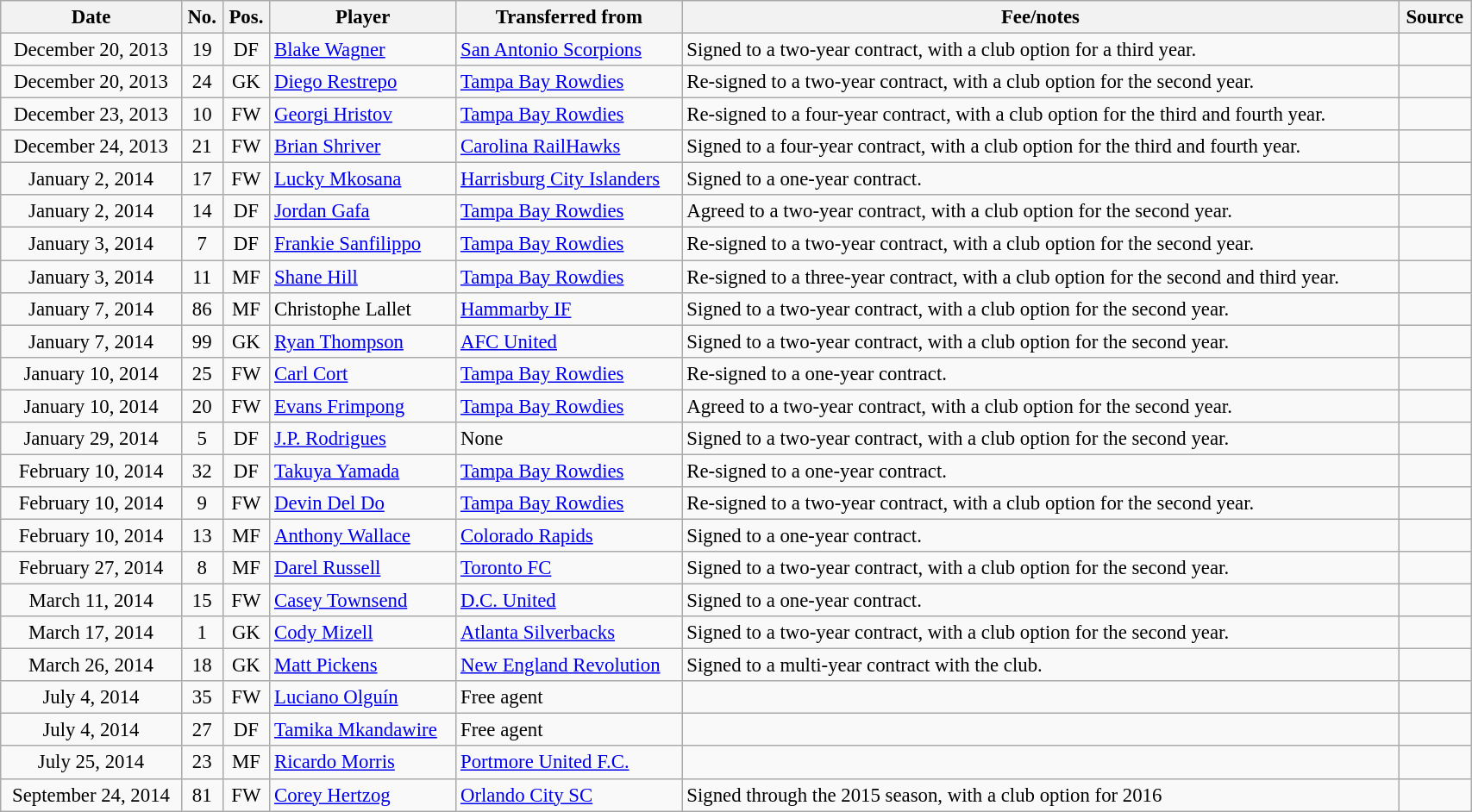<table class="wikitable sortable" style="width:90%; text-align:center; font-size:95%; text-align:left;">
<tr>
<th>Date</th>
<th>No.</th>
<th>Pos.</th>
<th>Player</th>
<th>Transferred from</th>
<th>Fee/notes</th>
<th>Source</th>
</tr>
<tr>
<td align=center>December 20, 2013</td>
<td align=center>19</td>
<td align=center>DF</td>
<td> <a href='#'>Blake Wagner</a></td>
<td> <a href='#'>San Antonio Scorpions</a></td>
<td>Signed to a two-year contract, with a club option for a third year.</td>
<td></td>
</tr>
<tr>
<td align=center>December 20, 2013</td>
<td align=center>24</td>
<td align=center>GK</td>
<td> <a href='#'>Diego Restrepo</a></td>
<td> <a href='#'>Tampa Bay Rowdies</a></td>
<td>Re-signed to a two-year contract, with a club option for the second year.</td>
<td></td>
</tr>
<tr>
<td align=center>December 23, 2013</td>
<td align=center>10</td>
<td align=center>FW</td>
<td> <a href='#'>Georgi Hristov</a></td>
<td> <a href='#'>Tampa Bay Rowdies</a></td>
<td>Re-signed to a four-year contract, with a club option for the third and fourth year.</td>
<td></td>
</tr>
<tr>
<td align=center>December 24, 2013</td>
<td align=center>21</td>
<td align=center>FW</td>
<td> <a href='#'>Brian Shriver</a></td>
<td> <a href='#'>Carolina RailHawks</a></td>
<td>Signed to a four-year contract, with a club option for the third and fourth year.</td>
<td></td>
</tr>
<tr>
<td align=center>January 2, 2014</td>
<td align=center>17</td>
<td align=center>FW</td>
<td> <a href='#'>Lucky Mkosana</a></td>
<td> <a href='#'>Harrisburg City Islanders</a></td>
<td>Signed to a one-year contract.</td>
<td></td>
</tr>
<tr>
<td align=center>January 2, 2014</td>
<td align=center>14</td>
<td align=center>DF</td>
<td> <a href='#'>Jordan Gafa</a></td>
<td> <a href='#'>Tampa Bay Rowdies</a></td>
<td>Agreed to a two-year contract, with a club option for the second year.</td>
<td></td>
</tr>
<tr>
<td align=center>January 3, 2014</td>
<td align=center>7</td>
<td align=center>DF</td>
<td> <a href='#'>Frankie Sanfilippo</a></td>
<td> <a href='#'>Tampa Bay Rowdies</a></td>
<td>Re-signed to a two-year contract, with a club option for the second year.</td>
<td></td>
</tr>
<tr>
<td align=center>January 3, 2014</td>
<td align=center>11</td>
<td align=center>MF</td>
<td> <a href='#'>Shane Hill</a></td>
<td> <a href='#'>Tampa Bay Rowdies</a></td>
<td>Re-signed to a three-year contract, with a club option for the second and third year.</td>
<td></td>
</tr>
<tr>
<td align=center>January 7, 2014</td>
<td align=center>86</td>
<td align=center>MF</td>
<td> Christophe Lallet</td>
<td> <a href='#'>Hammarby IF</a></td>
<td>Signed to a two-year contract, with a club option for the second year.</td>
<td></td>
</tr>
<tr>
<td align=center>January 7, 2014</td>
<td align=center>99</td>
<td align=center>GK</td>
<td> <a href='#'>Ryan Thompson</a></td>
<td> <a href='#'>AFC United</a></td>
<td>Signed to a two-year contract, with a club option for the second year.</td>
<td></td>
</tr>
<tr>
<td align=center>January 10, 2014</td>
<td align=center>25</td>
<td align=center>FW</td>
<td> <a href='#'>Carl Cort</a></td>
<td> <a href='#'>Tampa Bay Rowdies</a></td>
<td>Re-signed to a one-year contract.</td>
<td></td>
</tr>
<tr>
<td align=center>January 10, 2014</td>
<td align=center>20</td>
<td align=center>FW</td>
<td> <a href='#'>Evans Frimpong</a></td>
<td> <a href='#'>Tampa Bay Rowdies</a></td>
<td>Agreed to a two-year contract, with a club option for the second year.</td>
<td></td>
</tr>
<tr>
<td align=center>January 29, 2014</td>
<td align=center>5</td>
<td align=center>DF</td>
<td> <a href='#'>J.P. Rodrigues</a></td>
<td>None</td>
<td>Signed to a two-year contract, with a club option for the second year.</td>
<td></td>
</tr>
<tr>
<td align=center>February 10, 2014</td>
<td align=center>32</td>
<td align=center>DF</td>
<td> <a href='#'>Takuya Yamada</a></td>
<td> <a href='#'>Tampa Bay Rowdies</a></td>
<td>Re-signed to a one-year contract.</td>
<td></td>
</tr>
<tr>
<td align=center>February 10, 2014</td>
<td align=center>9</td>
<td align=center>FW</td>
<td> <a href='#'>Devin Del Do</a></td>
<td> <a href='#'>Tampa Bay Rowdies</a></td>
<td>Re-signed to a two-year contract, with a club option for the second year.</td>
<td></td>
</tr>
<tr>
<td align=center>February 10, 2014</td>
<td align=center>13</td>
<td align=center>MF</td>
<td> <a href='#'>Anthony Wallace</a></td>
<td> <a href='#'>Colorado Rapids</a></td>
<td>Signed to a one-year contract.</td>
<td></td>
</tr>
<tr>
<td align=center>February 27, 2014</td>
<td align=center>8</td>
<td align=center>MF</td>
<td> <a href='#'>Darel Russell</a></td>
<td> <a href='#'>Toronto FC</a></td>
<td>Signed to a two-year contract, with a club option for the second year.</td>
<td></td>
</tr>
<tr>
<td align=center>March 11, 2014</td>
<td align=center>15</td>
<td align=center>FW</td>
<td> <a href='#'>Casey Townsend</a></td>
<td> <a href='#'>D.C. United</a></td>
<td>Signed to a one-year contract.</td>
<td></td>
</tr>
<tr>
<td align=center>March 17, 2014</td>
<td align=center>1</td>
<td align=center>GK</td>
<td> <a href='#'>Cody Mizell</a></td>
<td> <a href='#'>Atlanta Silverbacks</a></td>
<td>Signed to a two-year contract, with a club option for the second year.</td>
<td></td>
</tr>
<tr>
<td align=center>March 26, 2014</td>
<td align=center>18</td>
<td align=center>GK</td>
<td> <a href='#'>Matt Pickens</a></td>
<td> <a href='#'>New England Revolution</a></td>
<td>Signed to a multi-year contract with the club.</td>
<td></td>
</tr>
<tr>
<td align=center>July 4, 2014</td>
<td align=center>35</td>
<td align=center>FW</td>
<td> <a href='#'>Luciano Olguín</a></td>
<td>Free agent</td>
<td></td>
<td></td>
</tr>
<tr>
<td align=center>July 4, 2014</td>
<td align=center>27</td>
<td align=center>DF</td>
<td> <a href='#'>Tamika Mkandawire</a></td>
<td>Free agent</td>
<td></td>
<td></td>
</tr>
<tr>
<td align=center>July 25, 2014</td>
<td align=center>23</td>
<td align=center>MF</td>
<td> <a href='#'>Ricardo Morris</a></td>
<td> <a href='#'>Portmore United F.C.</a></td>
<td></td>
<td></td>
</tr>
<tr>
<td align=center>September 24, 2014</td>
<td align=center>81</td>
<td align=center>FW</td>
<td> <a href='#'>Corey Hertzog</a></td>
<td> <a href='#'>Orlando City SC</a></td>
<td>Signed through the 2015 season, with a club option for 2016</td>
<td></td>
</tr>
</table>
